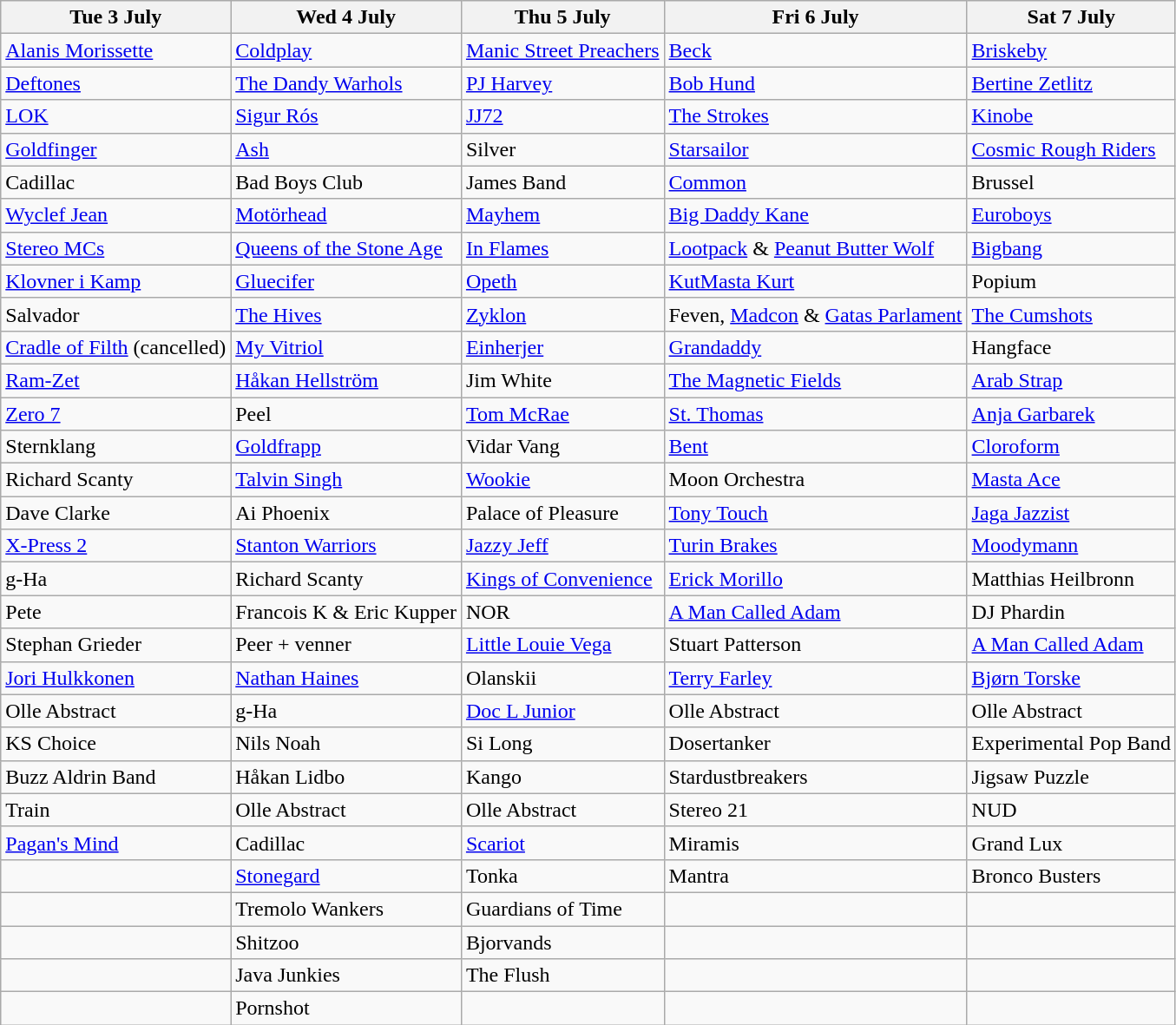<table class="wikitable">
<tr>
<th>Tue 3 July</th>
<th>Wed 4 July</th>
<th>Thu 5 July</th>
<th>Fri 6 July</th>
<th>Sat 7 July</th>
</tr>
<tr>
<td><a href='#'>Alanis Morissette</a></td>
<td><a href='#'>Coldplay</a></td>
<td><a href='#'>Manic Street Preachers</a></td>
<td><a href='#'>Beck</a></td>
<td><a href='#'>Briskeby</a></td>
</tr>
<tr>
<td><a href='#'>Deftones</a></td>
<td><a href='#'>The Dandy Warhols</a></td>
<td><a href='#'>PJ Harvey</a></td>
<td><a href='#'>Bob Hund</a></td>
<td><a href='#'>Bertine Zetlitz</a></td>
</tr>
<tr>
<td><a href='#'>LOK</a></td>
<td><a href='#'>Sigur Rós</a></td>
<td><a href='#'>JJ72</a></td>
<td><a href='#'>The Strokes</a></td>
<td><a href='#'>Kinobe</a></td>
</tr>
<tr>
<td><a href='#'>Goldfinger</a></td>
<td><a href='#'>Ash</a></td>
<td>Silver</td>
<td><a href='#'>Starsailor</a></td>
<td><a href='#'>Cosmic Rough Riders</a></td>
</tr>
<tr>
<td>Cadillac</td>
<td>Bad Boys Club</td>
<td>James Band</td>
<td><a href='#'>Common</a></td>
<td>Brussel</td>
</tr>
<tr>
<td><a href='#'>Wyclef Jean</a></td>
<td><a href='#'>Motörhead</a></td>
<td><a href='#'>Mayhem</a></td>
<td><a href='#'>Big Daddy Kane</a></td>
<td><a href='#'>Euroboys</a></td>
</tr>
<tr>
<td><a href='#'>Stereo MCs</a></td>
<td><a href='#'>Queens of the Stone Age</a></td>
<td><a href='#'>In Flames</a></td>
<td><a href='#'>Lootpack</a> & <a href='#'>Peanut Butter Wolf</a></td>
<td><a href='#'>Bigbang</a></td>
</tr>
<tr>
<td><a href='#'>Klovner i Kamp</a></td>
<td><a href='#'>Gluecifer</a></td>
<td><a href='#'>Opeth</a></td>
<td><a href='#'>KutMasta Kurt</a></td>
<td>Popium</td>
</tr>
<tr>
<td>Salvador</td>
<td><a href='#'>The Hives</a></td>
<td><a href='#'>Zyklon</a></td>
<td>Feven, <a href='#'>Madcon</a> & <a href='#'>Gatas Parlament</a></td>
<td><a href='#'>The Cumshots</a></td>
</tr>
<tr>
<td><a href='#'>Cradle of Filth</a> (cancelled)</td>
<td><a href='#'>My Vitriol</a></td>
<td><a href='#'>Einherjer</a></td>
<td><a href='#'>Grandaddy</a></td>
<td>Hangface</td>
</tr>
<tr>
<td><a href='#'>Ram-Zet</a></td>
<td><a href='#'>Håkan Hellström</a></td>
<td>Jim White</td>
<td><a href='#'>The Magnetic Fields</a></td>
<td><a href='#'>Arab Strap</a></td>
</tr>
<tr>
<td><a href='#'>Zero 7</a></td>
<td>Peel</td>
<td><a href='#'>Tom McRae</a></td>
<td><a href='#'>St. Thomas</a></td>
<td><a href='#'>Anja Garbarek</a></td>
</tr>
<tr>
<td>Sternklang</td>
<td><a href='#'>Goldfrapp</a></td>
<td>Vidar Vang</td>
<td><a href='#'>Bent</a></td>
<td><a href='#'>Cloroform</a></td>
</tr>
<tr>
<td>Richard Scanty</td>
<td><a href='#'>Talvin Singh</a></td>
<td><a href='#'>Wookie</a></td>
<td>Moon Orchestra</td>
<td><a href='#'>Masta Ace</a></td>
</tr>
<tr>
<td>Dave Clarke</td>
<td>Ai Phoenix</td>
<td>Palace of Pleasure</td>
<td><a href='#'>Tony Touch</a></td>
<td><a href='#'>Jaga Jazzist</a></td>
</tr>
<tr>
<td><a href='#'>X-Press 2</a></td>
<td><a href='#'>Stanton Warriors</a></td>
<td><a href='#'>Jazzy Jeff</a></td>
<td><a href='#'>Turin Brakes</a></td>
<td><a href='#'>Moodymann</a></td>
</tr>
<tr>
<td>g-Ha</td>
<td>Richard Scanty</td>
<td><a href='#'>Kings of Convenience</a></td>
<td><a href='#'>Erick Morillo</a></td>
<td>Matthias Heilbronn</td>
</tr>
<tr>
<td>Pete</td>
<td>Francois K & Eric Kupper</td>
<td>NOR</td>
<td><a href='#'>A Man Called Adam</a></td>
<td>DJ Phardin</td>
</tr>
<tr>
<td>Stephan Grieder</td>
<td>Peer + venner</td>
<td><a href='#'>Little Louie Vega</a></td>
<td>Stuart Patterson</td>
<td><a href='#'>A Man Called Adam</a></td>
</tr>
<tr>
<td><a href='#'>Jori Hulkkonen</a></td>
<td><a href='#'>Nathan Haines</a></td>
<td>Olanskii</td>
<td><a href='#'>Terry Farley</a></td>
<td><a href='#'>Bjørn Torske</a></td>
</tr>
<tr>
<td>Olle Abstract</td>
<td>g-Ha</td>
<td><a href='#'>Doc L Junior</a></td>
<td>Olle Abstract</td>
<td>Olle Abstract</td>
</tr>
<tr>
<td>KS Choice</td>
<td>Nils Noah</td>
<td>Si Long</td>
<td>Dosertanker</td>
<td>Experimental Pop Band</td>
</tr>
<tr>
<td>Buzz Aldrin Band</td>
<td>Håkan Lidbo</td>
<td>Kango</td>
<td>Stardustbreakers</td>
<td>Jigsaw Puzzle</td>
</tr>
<tr>
<td>Train</td>
<td>Olle Abstract</td>
<td>Olle Abstract</td>
<td>Stereo 21</td>
<td>NUD</td>
</tr>
<tr>
<td><a href='#'>Pagan's Mind</a></td>
<td>Cadillac</td>
<td><a href='#'>Scariot</a></td>
<td>Miramis</td>
<td>Grand Lux</td>
</tr>
<tr>
<td></td>
<td><a href='#'>Stonegard</a></td>
<td>Tonka</td>
<td>Mantra</td>
<td>Bronco Busters</td>
</tr>
<tr>
<td></td>
<td>Tremolo Wankers</td>
<td>Guardians of Time</td>
<td></td>
<td></td>
</tr>
<tr>
<td></td>
<td>Shitzoo</td>
<td>Bjorvands</td>
<td></td>
<td></td>
</tr>
<tr>
<td></td>
<td>Java Junkies</td>
<td>The Flush</td>
<td></td>
<td></td>
</tr>
<tr>
<td></td>
<td>Pornshot</td>
<td></td>
<td></td>
<td></td>
</tr>
</table>
